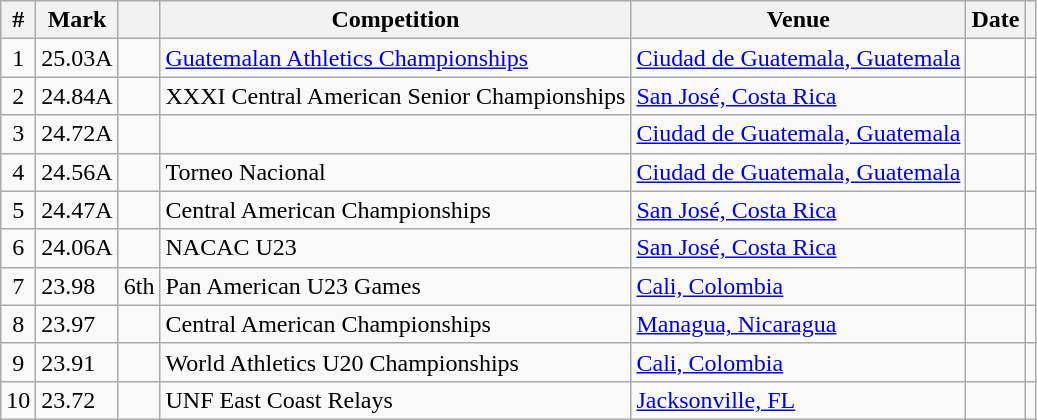<table class="wikitable sortable">
<tr>
<th>#</th>
<th>Mark</th>
<th class=unsortable></th>
<th>Competition</th>
<th>Venue</th>
<th>Date</th>
<th class=unsortable></th>
</tr>
<tr>
<td align=center>1</td>
<td>25.03A </td>
<td></td>
<td><a href='#'>Guatemalan Athletics Championships</a></td>
<td><a href='#'>Ciudad de Guatemala, Guatemala</a></td>
<td align=right></td>
<td></td>
</tr>
<tr>
<td align=center>2</td>
<td>24.84A </td>
<td> </td>
<td>XXXI Central American Senior Championships</td>
<td><a href='#'>San José, Costa Rica</a></td>
<td align=right></td>
<td></td>
</tr>
<tr>
<td align=center>3</td>
<td>24.72A </td>
<td></td>
<td></td>
<td><a href='#'>Ciudad de Guatemala, Guatemala</a></td>
<td align=right></td>
<td></td>
</tr>
<tr>
<td align=center>4</td>
<td>24.56A </td>
<td></td>
<td>Torneo Nacional</td>
<td><a href='#'>Ciudad de Guatemala, Guatemala</a></td>
<td align=right></td>
<td></td>
</tr>
<tr>
<td align=center>5</td>
<td>24.47A </td>
<td></td>
<td>Central American Championships</td>
<td><a href='#'>San José, Costa Rica</a></td>
<td align=right></td>
<td></td>
</tr>
<tr>
<td align=center>6</td>
<td>24.06A </td>
<td></td>
<td>NACAC U23</td>
<td><a href='#'>San José, Costa Rica</a></td>
<td align=right></td>
<td></td>
</tr>
<tr>
<td align=center>7</td>
<td>23.98 </td>
<td>6th</td>
<td>Pan American U23 Games</td>
<td><a href='#'>Cali, Colombia</a></td>
<td align=right></td>
<td></td>
</tr>
<tr>
<td align=center>8</td>
<td>23.97 </td>
<td></td>
<td>Central American Championships</td>
<td><a href='#'>Managua, Nicaragua</a></td>
<td align=right></td>
<td></td>
</tr>
<tr>
<td align=center>9</td>
<td>23.91 </td>
<td> </td>
<td>World Athletics U20 Championships</td>
<td><a href='#'>Cali, Colombia</a></td>
<td align=right></td>
<td></td>
</tr>
<tr>
<td align=center>10</td>
<td>23.72 </td>
<td> </td>
<td>UNF East Coast Relays</td>
<td><a href='#'>Jacksonville, FL</a></td>
<td align=right></td>
<td></td>
</tr>
</table>
